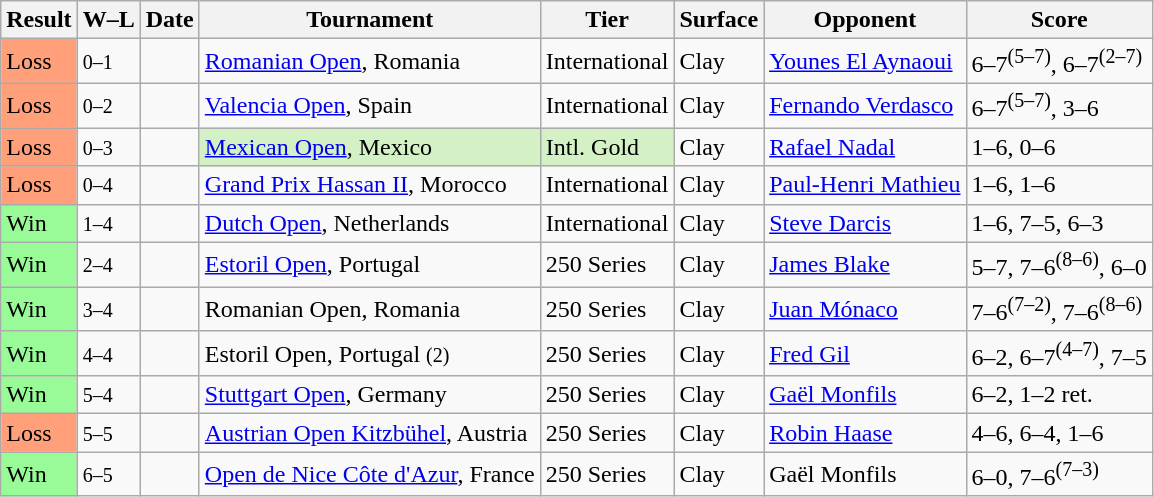<table class="sortable wikitable">
<tr>
<th>Result</th>
<th class="unsortable">W–L</th>
<th>Date</th>
<th>Tournament</th>
<th>Tier</th>
<th>Surface</th>
<th>Opponent</th>
<th class="unsortable">Score</th>
</tr>
<tr>
<td bgcolor=FFA07A>Loss</td>
<td><small>0–1</small></td>
<td><a href='#'></a></td>
<td><a href='#'>Romanian Open</a>, Romania</td>
<td>International</td>
<td>Clay</td>
<td> <a href='#'>Younes El Aynaoui</a></td>
<td>6–7<sup>(5–7)</sup>, 6–7<sup>(2–7)</sup></td>
</tr>
<tr>
<td bgcolor=FFA07A>Loss</td>
<td><small>0–2</small></td>
<td><a href='#'></a></td>
<td><a href='#'>Valencia Open</a>, Spain</td>
<td>International</td>
<td>Clay</td>
<td> <a href='#'>Fernando Verdasco</a></td>
<td>6–7<sup>(5–7)</sup>, 3–6</td>
</tr>
<tr>
<td bgcolor=FFA07A>Loss</td>
<td><small>0–3</small></td>
<td><a href='#'></a></td>
<td style="background:#D4F1C5;"><a href='#'>Mexican Open</a>, Mexico</td>
<td style="background:#D4F1C5;">Intl. Gold</td>
<td>Clay</td>
<td> <a href='#'>Rafael Nadal</a></td>
<td>1–6, 0–6</td>
</tr>
<tr>
<td bgcolor=FFA07A>Loss</td>
<td><small>0–4</small></td>
<td><a href='#'></a></td>
<td><a href='#'>Grand Prix Hassan II</a>, Morocco</td>
<td>International</td>
<td>Clay</td>
<td> <a href='#'>Paul-Henri Mathieu</a></td>
<td>1–6, 1–6</td>
</tr>
<tr>
<td bgcolor=98FB98>Win</td>
<td><small>1–4</small></td>
<td><a href='#'></a></td>
<td><a href='#'>Dutch Open</a>, Netherlands</td>
<td>International</td>
<td>Clay</td>
<td> <a href='#'>Steve Darcis</a></td>
<td>1–6, 7–5, 6–3</td>
</tr>
<tr>
<td bgcolor=98FB98>Win</td>
<td><small>2–4</small></td>
<td><a href='#'></a></td>
<td><a href='#'>Estoril Open</a>, Portugal</td>
<td>250 Series</td>
<td>Clay</td>
<td> <a href='#'>James Blake</a></td>
<td>5–7, 7–6<sup>(8–6)</sup>, 6–0</td>
</tr>
<tr>
<td bgcolor=98FB98>Win</td>
<td><small>3–4</small></td>
<td><a href='#'></a></td>
<td>Romanian Open, Romania</td>
<td>250 Series</td>
<td>Clay</td>
<td> <a href='#'>Juan Mónaco</a></td>
<td>7–6<sup>(7–2)</sup>, 7–6<sup>(8–6)</sup></td>
</tr>
<tr>
<td bgcolor=98FB98>Win</td>
<td><small>4–4</small></td>
<td><a href='#'></a></td>
<td>Estoril Open, Portugal <small>(2)</small></td>
<td>250 Series</td>
<td>Clay</td>
<td> <a href='#'>Fred Gil</a></td>
<td>6–2, 6–7<sup>(4–7)</sup>, 7–5</td>
</tr>
<tr>
<td bgcolor=98FB98>Win</td>
<td><small>5–4</small></td>
<td><a href='#'></a></td>
<td><a href='#'>Stuttgart Open</a>, Germany</td>
<td>250 Series</td>
<td>Clay</td>
<td> <a href='#'>Gaël Monfils</a></td>
<td>6–2, 1–2 ret.</td>
</tr>
<tr>
<td bgcolor=FFA07A>Loss</td>
<td><small>5–5</small></td>
<td><a href='#'></a></td>
<td><a href='#'>Austrian Open Kitzbühel</a>, Austria</td>
<td>250 Series</td>
<td>Clay</td>
<td> <a href='#'>Robin Haase</a></td>
<td>4–6, 6–4, 1–6</td>
</tr>
<tr>
<td bgcolor=98FB98>Win</td>
<td><small>6–5</small></td>
<td><a href='#'></a></td>
<td><a href='#'>Open de Nice Côte d'Azur</a>, France</td>
<td>250 Series</td>
<td>Clay</td>
<td> Gaël Monfils</td>
<td>6–0, 7–6<sup>(7–3)</sup></td>
</tr>
</table>
